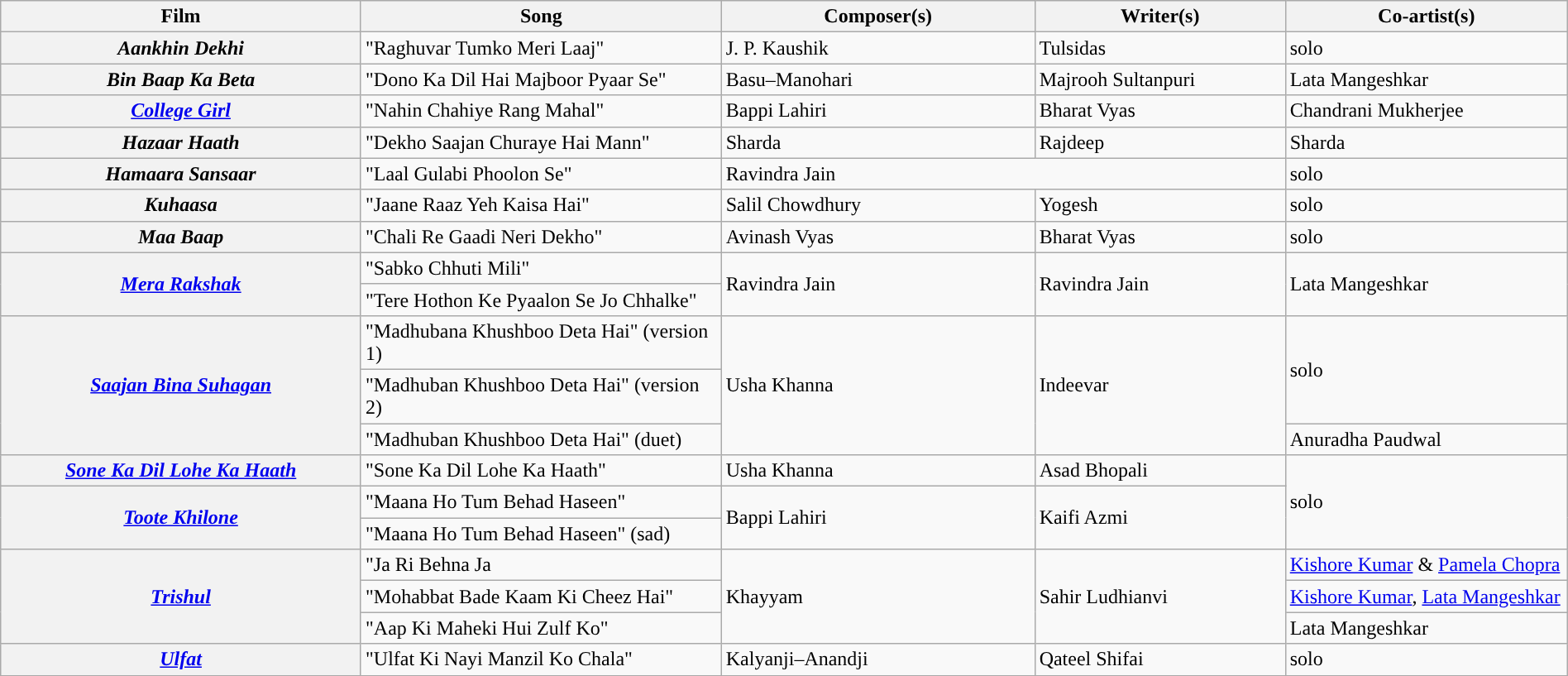<table class="wikitable plainrowheaders" style="width:100%;" textcolor:#000;">
<tr style="background:#b0e0e66;">
<th scope="col" style="width:23%;"><strong>Film</strong></th>
<th scope="col" style="width:23%;"><strong>Song</strong></th>
<th scope="col" style="width:20%;"><strong>Composer(s)</strong></th>
<th scope="col" style="width:16%;"><strong>Writer(s)</strong></th>
<th scope="col" style="width:18%;"><strong>Co-artist(s)</strong></th>
</tr>
<tr>
<th><em>Aankhin Dekhi</em></th>
<td>"Raghuvar Tumko Meri Laaj"</td>
<td>J. P. Kaushik</td>
<td>Tulsidas</td>
<td>solo</td>
</tr>
<tr>
<th><em>Bin Baap Ka Beta</em></th>
<td>"Dono Ka Dil Hai Majboor Pyaar Se"</td>
<td>Basu–Manohari</td>
<td>Majrooh Sultanpuri</td>
<td>Lata Mangeshkar</td>
</tr>
<tr>
<th><em><a href='#'>College Girl</a></em></th>
<td>"Nahin Chahiye Rang Mahal"</td>
<td>Bappi Lahiri</td>
<td>Bharat Vyas</td>
<td>Chandrani Mukherjee</td>
</tr>
<tr>
<th><em>Hazaar Haath</em></th>
<td>"Dekho Saajan Churaye Hai Mann"</td>
<td>Sharda</td>
<td>Rajdeep</td>
<td>Sharda</td>
</tr>
<tr>
<th><em>Hamaara Sansaar</em></th>
<td>"Laal Gulabi Phoolon Se"</td>
<td colspan=2>Ravindra Jain</td>
<td>solo</td>
</tr>
<tr>
<th><em>Kuhaasa</em></th>
<td>"Jaane Raaz Yeh Kaisa Hai"</td>
<td>Salil Chowdhury</td>
<td>Yogesh</td>
<td>solo</td>
</tr>
<tr>
<th><em>Maa Baap</em></th>
<td>"Chali Re Gaadi Neri Dekho"</td>
<td>Avinash Vyas</td>
<td>Bharat Vyas</td>
<td>solo</td>
</tr>
<tr>
<th Rowspan=2><em><a href='#'>Mera Rakshak</a></em></th>
<td>"Sabko Chhuti Mili"</td>
<td rowspan=2>Ravindra Jain</td>
<td Rowspan=2>Ravindra Jain</td>
<td rowspan=2>Lata Mangeshkar</td>
</tr>
<tr>
<td>"Tere Hothon Ke Pyaalon Se Jo Chhalke"</td>
</tr>
<tr>
<th Rowspan=3><em><a href='#'>Saajan Bina Suhagan</a></em></th>
<td>"Madhubana Khushboo Deta Hai" (version 1)</td>
<td rowspan=3>Usha Khanna</td>
<td rowspan=3>Indeevar</td>
<td Rowspan=2>solo</td>
</tr>
<tr>
<td>"Madhuban Khushboo Deta Hai" (version 2)</td>
</tr>
<tr>
<td>"Madhuban Khushboo Deta Hai" (duet)</td>
<td>Anuradha Paudwal</td>
</tr>
<tr>
<th><em><a href='#'>Sone Ka Dil Lohe Ka Haath</a></em></th>
<td>"Sone Ka Dil Lohe Ka Haath"</td>
<td>Usha Khanna</td>
<td>Asad Bhopali</td>
<td Rowspan=3>solo</td>
</tr>
<tr>
<th Rowspan=2><em><a href='#'>Toote Khilone</a></em></th>
<td>"Maana Ho Tum Behad Haseen"</td>
<td rowspan=2>Bappi Lahiri</td>
<td Rowspan=2>Kaifi Azmi</td>
</tr>
<tr>
<td>"Maana Ho Tum Behad Haseen" (sad)</td>
</tr>
<tr>
<th Rowspan=3><em><a href='#'>Trishul</a></em></th>
<td>"Ja Ri Behna Ja</td>
<td Rowspan=3>Khayyam</td>
<td rowspan=3>Sahir Ludhianvi</td>
<td><a href='#'>Kishore Kumar</a> & <a href='#'>Pamela Chopra</a></td>
</tr>
<tr>
<td>"Mohabbat Bade Kaam Ki Cheez Hai"</td>
<td><a href='#'>Kishore Kumar</a>, <a href='#'>Lata Mangeshkar</a></td>
</tr>
<tr l>
<td>"Aap Ki Maheki Hui Zulf Ko"</td>
<td>Lata Mangeshkar</td>
</tr>
<tr>
<th><em><a href='#'>Ulfat</a></em></th>
<td>"Ulfat Ki Nayi Manzil Ko Chala"</td>
<td>Kalyanji–Anandji</td>
<td>Qateel Shifai</td>
<td>solo</td>
</tr>
<tr>
</tr>
</table>
